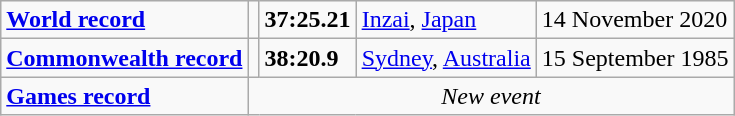<table class="wikitable">
<tr>
<td><a href='#'><strong>World record</strong></a></td>
<td></td>
<td><strong>37:25.21</strong></td>
<td><a href='#'>Inzai</a>, <a href='#'>Japan</a></td>
<td>14 November 2020</td>
</tr>
<tr>
<td><a href='#'><strong>Commonwealth record</strong></a></td>
<td></td>
<td><strong>38:20.9</strong></td>
<td><a href='#'>Sydney</a>, <a href='#'>Australia</a></td>
<td>15 September 1985</td>
</tr>
<tr>
<td><a href='#'><strong>Games record</strong></a></td>
<td colspan=4 style="text-align:center"><em>New event</em></td>
</tr>
</table>
